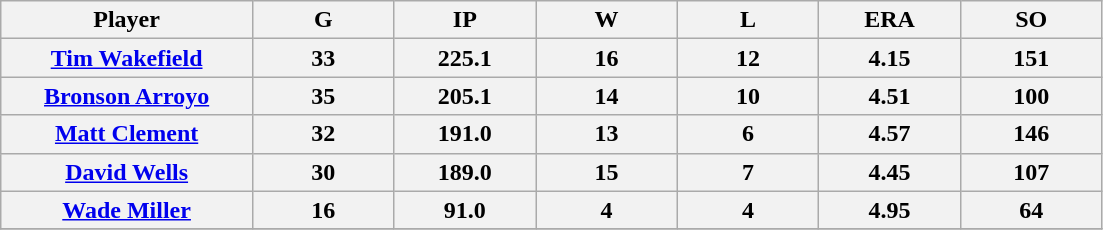<table class="wikitable sortable">
<tr>
<th bgcolor="#DDDDFF" width="16%">Player</th>
<th bgcolor="#DDDDFF" width="9%">G</th>
<th bgcolor="#DDDDFF" width="9%">IP</th>
<th bgcolor="#DDDDFF" width="9%">W</th>
<th bgcolor="#DDDDFF" width="9%">L</th>
<th bgcolor="#DDDDFF" width="9%">ERA</th>
<th bgcolor="#DDDDFF" width="9%">SO</th>
</tr>
<tr>
<th><a href='#'>Tim Wakefield</a></th>
<th>33</th>
<th>225.1</th>
<th>16</th>
<th>12</th>
<th>4.15</th>
<th>151</th>
</tr>
<tr>
<th><a href='#'>Bronson Arroyo</a></th>
<th>35</th>
<th>205.1</th>
<th>14</th>
<th>10</th>
<th>4.51</th>
<th>100</th>
</tr>
<tr>
<th><a href='#'>Matt Clement</a></th>
<th>32</th>
<th>191.0</th>
<th>13</th>
<th>6</th>
<th>4.57</th>
<th>146</th>
</tr>
<tr>
<th><a href='#'>David Wells</a></th>
<th>30</th>
<th>189.0</th>
<th>15</th>
<th>7</th>
<th>4.45</th>
<th>107</th>
</tr>
<tr>
<th><a href='#'>Wade Miller</a></th>
<th>16</th>
<th>91.0</th>
<th>4</th>
<th>4</th>
<th>4.95</th>
<th>64</th>
</tr>
<tr>
</tr>
</table>
